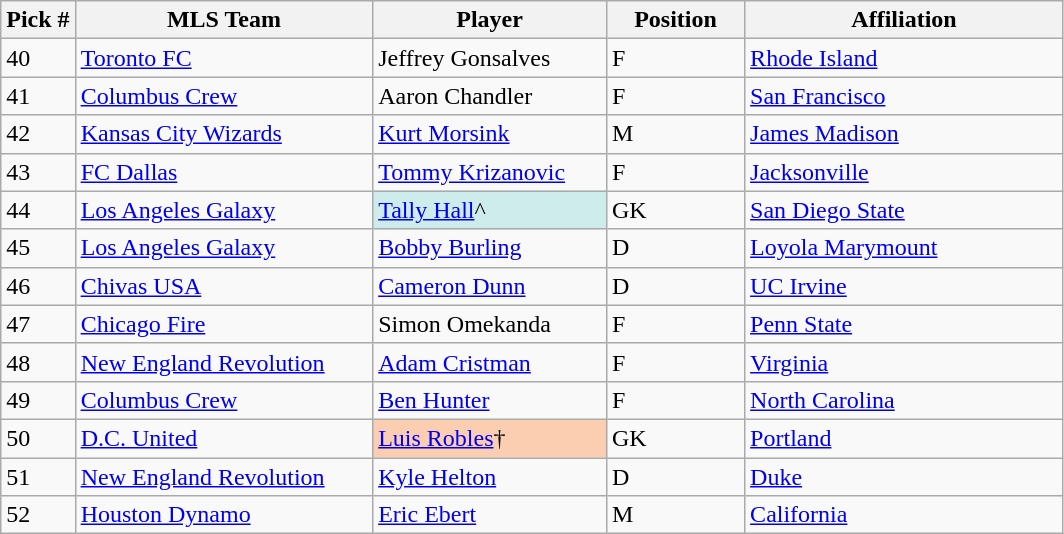<table class="wikitable sortable">
<tr>
<th width=7%>Pick #</th>
<th width=28%>MLS Team</th>
<th width=22%>Player</th>
<th width=13%>Position</th>
<th>Affiliation</th>
</tr>
<tr>
<td>40</td>
<td><a href='#'>Toronto FC</a></td>
<td> Jeffrey Gonsalves</td>
<td>F</td>
<td><a href='#'>Rhode Island</a></td>
</tr>
<tr>
<td>41</td>
<td><a href='#'>Columbus Crew</a></td>
<td> Aaron Chandler</td>
<td>F</td>
<td><a href='#'>San Francisco</a></td>
</tr>
<tr>
<td>42</td>
<td><a href='#'>Kansas City Wizards</a></td>
<td> <a href='#'>Kurt Morsink</a></td>
<td>M</td>
<td><a href='#'>James Madison</a></td>
</tr>
<tr>
<td>43</td>
<td><a href='#'>FC Dallas</a></td>
<td> <a href='#'>Tommy Krizanovic</a></td>
<td>F</td>
<td><a href='#'>Jacksonville</a></td>
</tr>
<tr>
<td>44</td>
<td><a href='#'>Los Angeles Galaxy</a></td>
<td style="background:#CFECEC"> <a href='#'>Tally Hall</a>^</td>
<td>GK</td>
<td><a href='#'>San Diego State</a></td>
</tr>
<tr>
<td>45</td>
<td><a href='#'>Los Angeles Galaxy</a></td>
<td> <a href='#'>Bobby Burling</a></td>
<td>D</td>
<td><a href='#'>Loyola Marymount</a></td>
</tr>
<tr>
<td>46</td>
<td><a href='#'>Chivas USA</a></td>
<td> <a href='#'>Cameron Dunn</a></td>
<td>D</td>
<td><a href='#'>UC Irvine</a></td>
</tr>
<tr>
<td>47</td>
<td><a href='#'>Chicago Fire</a></td>
<td> Simon Omekanda</td>
<td>F</td>
<td><a href='#'>Penn State</a></td>
</tr>
<tr>
<td>48</td>
<td><a href='#'>New England Revolution</a></td>
<td> <a href='#'>Adam Cristman</a></td>
<td>F</td>
<td><a href='#'>Virginia</a></td>
</tr>
<tr>
<td>49</td>
<td><a href='#'>Columbus Crew</a></td>
<td> <a href='#'>Ben Hunter</a></td>
<td>F</td>
<td><a href='#'>North Carolina</a></td>
</tr>
<tr>
<td>50</td>
<td><a href='#'>D.C. United</a></td>
<td bgcolor="#FBCEB1"> <a href='#'>Luis Robles</a>†</td>
<td>GK</td>
<td><a href='#'>Portland</a></td>
</tr>
<tr>
<td>51</td>
<td><a href='#'>New England Revolution</a></td>
<td> <a href='#'>Kyle Helton</a></td>
<td>D</td>
<td><a href='#'>Duke</a></td>
</tr>
<tr>
<td>52</td>
<td><a href='#'>Houston Dynamo</a></td>
<td> <a href='#'>Eric Ebert</a></td>
<td>M</td>
<td><a href='#'>California</a></td>
</tr>
</table>
